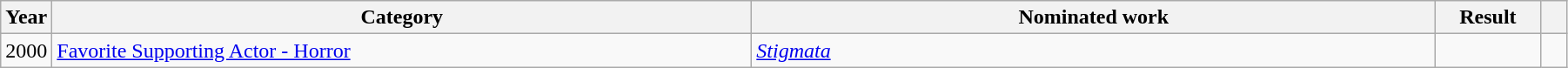<table class="wikitable sortable" width="95%">
<tr>
<th scope="col" style="width:1em;">Year</th>
<th scope="col" style="width:40em;">Category</th>
<th scope="col" style="width:39em;">Nominated work</th>
<th scope="col" style="width:5em;">Result</th>
<th scope="col" style="width:1em;"class="unsortable"></th>
</tr>
<tr>
<td>2000</td>
<td><a href='#'>Favorite Supporting Actor - Horror</a></td>
<td><em><a href='#'>Stigmata</a></em></td>
<td></td>
<td></td>
</tr>
</table>
